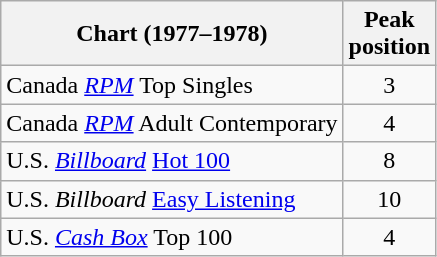<table class="wikitable sortable">
<tr>
<th>Chart (1977–1978)</th>
<th>Peak<br>position</th>
</tr>
<tr>
<td>Canada <a href='#'><em>RPM</em></a> Top Singles</td>
<td style="text-align:center;">3</td>
</tr>
<tr>
<td>Canada <a href='#'><em>RPM</em></a> Adult Contemporary</td>
<td style="text-align:center;">4</td>
</tr>
<tr>
<td>U.S. <em><a href='#'>Billboard</a></em> <a href='#'>Hot 100</a></td>
<td style="text-align:center;">8</td>
</tr>
<tr>
<td>U.S. <em>Billboard</em> <a href='#'>Easy Listening</a></td>
<td style="text-align:center;">10</td>
</tr>
<tr>
<td>U.S. <em><a href='#'>Cash Box</a></em> Top 100</td>
<td style="text-align:center;">4</td>
</tr>
</table>
